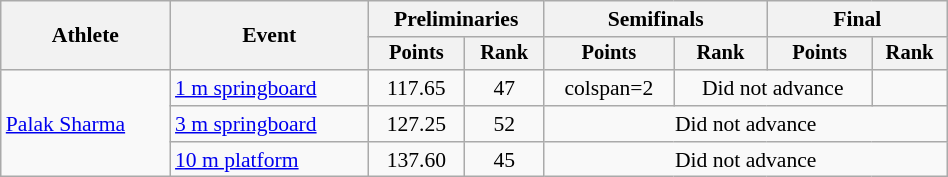<table class="wikitable" style="text-align:center; font-size:90%; width:50%;">
<tr>
<th rowspan=2>Athlete</th>
<th rowspan=2>Event</th>
<th colspan=2>Preliminaries</th>
<th colspan=2>Semifinals</th>
<th colspan=2>Final</th>
</tr>
<tr style="font-size:95%">
<th>Points</th>
<th>Rank</th>
<th>Points</th>
<th>Rank</th>
<th>Points</th>
<th>Rank</th>
</tr>
<tr>
<td align=left rowspan=3><a href='#'>Palak Sharma</a></td>
<td align=left><a href='#'>1 m springboard</a></td>
<td>117.65</td>
<td>47</td>
<td>colspan=2 </td>
<td colspan=2>Did not advance</td>
</tr>
<tr>
<td align=left><a href='#'>3 m springboard</a></td>
<td>127.25</td>
<td>52</td>
<td colspan=4>Did not advance</td>
</tr>
<tr>
<td align=left><a href='#'>10 m platform</a></td>
<td>137.60</td>
<td>45</td>
<td colspan=4>Did not advance</td>
</tr>
</table>
